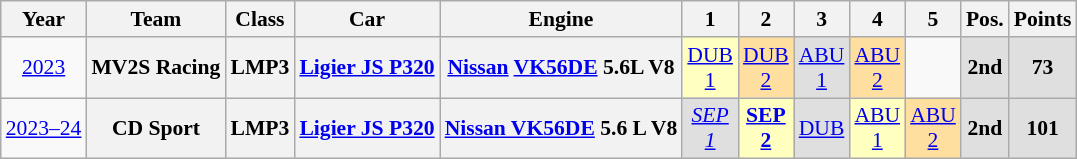<table class="wikitable" style="text-align:center; font-size:90%">
<tr>
<th>Year</th>
<th>Team</th>
<th>Class</th>
<th>Car</th>
<th>Engine</th>
<th>1</th>
<th>2</th>
<th>3</th>
<th>4</th>
<th>5</th>
<th>Pos.</th>
<th>Points</th>
</tr>
<tr>
<td><a href='#'>2023</a></td>
<th>MV2S Racing</th>
<th>LMP3</th>
<th><a href='#'>Ligier JS P320</a></th>
<th><a href='#'>Nissan</a> <a href='#'>VK56DE</a> 5.6L V8</th>
<td style="background:#FFFFBF;"><a href='#'>DUB<br>1</a><br></td>
<td style="background:#FFDF9F;"><a href='#'>DUB<br>2</a><br></td>
<td style="background:#DFDFDF;"><a href='#'>ABU<br>1</a><br></td>
<td style="background:#FFDF9F;"><a href='#'>ABU<br>2</a><br></td>
<td></td>
<th style="background:#DFDFDF;">2nd</th>
<th style="background:#DFDFDF;">73</th>
</tr>
<tr>
<td><a href='#'>2023–24</a></td>
<th>CD Sport</th>
<th>LMP3</th>
<th><a href='#'>Ligier JS P320</a></th>
<th><a href='#'>Nissan VK56DE</a> 5.6 L V8</th>
<td style="background:#DFDFDF;"><em><a href='#'>SEP<br>1</a></em><br></td>
<td style="background:#FFFFBF;"><strong><a href='#'>SEP<br>2</a></strong><br></td>
<td style="background:#DFDFDF;"><a href='#'>DUB</a><br></td>
<td style="background:#FFFFBF;"><a href='#'>ABU<br>1</a><br></td>
<td style="background:#FFDF9F;"><a href='#'>ABU<br>2</a><br></td>
<th style="background:#DFDFDF;">2nd</th>
<th style="background:#DFDFDF;">101</th>
</tr>
</table>
